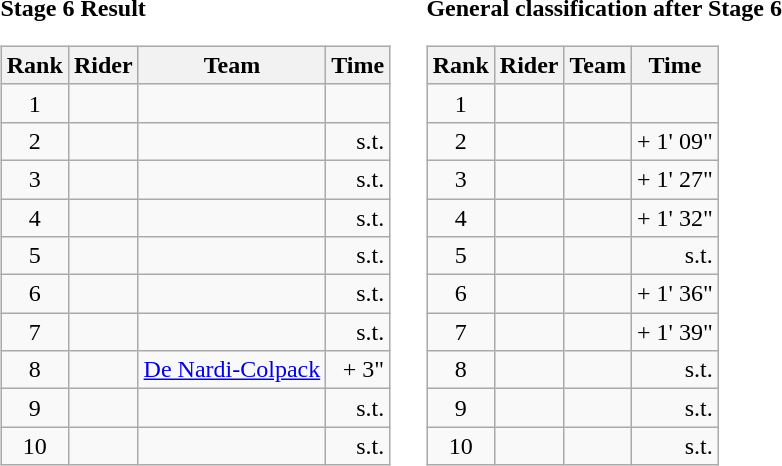<table>
<tr>
<td><strong>Stage 6 Result</strong><br><table class="wikitable">
<tr>
<th scope="col">Rank</th>
<th scope="col">Rider</th>
<th scope="col">Team</th>
<th scope="col">Time</th>
</tr>
<tr>
<td style="text-align:center;">1</td>
<td></td>
<td></td>
<td style="text-align:right;"></td>
</tr>
<tr>
<td style="text-align:center;">2</td>
<td></td>
<td></td>
<td style="text-align:right;">s.t.</td>
</tr>
<tr>
<td style="text-align:center;">3</td>
<td></td>
<td></td>
<td style="text-align:right;">s.t.</td>
</tr>
<tr>
<td style="text-align:center;">4</td>
<td></td>
<td></td>
<td style="text-align:right;">s.t.</td>
</tr>
<tr>
<td style="text-align:center;">5</td>
<td></td>
<td></td>
<td style="text-align:right;">s.t.</td>
</tr>
<tr>
<td style="text-align:center;">6</td>
<td></td>
<td></td>
<td style="text-align:right;">s.t.</td>
</tr>
<tr>
<td style="text-align:center;">7</td>
<td></td>
<td></td>
<td style="text-align:right;">s.t.</td>
</tr>
<tr>
<td style="text-align:center;">8</td>
<td></td>
<td><a href='#'>De Nardi-Colpack</a></td>
<td style="text-align:right;">+ 3"</td>
</tr>
<tr>
<td style="text-align:center;">9</td>
<td></td>
<td></td>
<td style="text-align:right;">s.t.</td>
</tr>
<tr>
<td style="text-align:center;">10</td>
<td></td>
<td></td>
<td style="text-align:right;">s.t.</td>
</tr>
</table>
</td>
<td></td>
<td><strong>General classification after Stage 6</strong><br><table class="wikitable">
<tr>
<th scope="col">Rank</th>
<th scope="col">Rider</th>
<th scope="col">Team</th>
<th scope="col">Time</th>
</tr>
<tr>
<td style="text-align:center;">1</td>
<td></td>
<td></td>
<td style="text-align:right;"></td>
</tr>
<tr>
<td style="text-align:center;">2</td>
<td></td>
<td></td>
<td style="text-align:right;">+ 1' 09"</td>
</tr>
<tr>
<td style="text-align:center;">3</td>
<td></td>
<td></td>
<td style="text-align:right;">+ 1' 27"</td>
</tr>
<tr>
<td style="text-align:center;">4</td>
<td></td>
<td></td>
<td style="text-align:right;">+ 1' 32"</td>
</tr>
<tr>
<td style="text-align:center;">5</td>
<td></td>
<td></td>
<td style="text-align:right;">s.t.</td>
</tr>
<tr>
<td style="text-align:center;">6</td>
<td></td>
<td></td>
<td style="text-align:right;">+ 1' 36"</td>
</tr>
<tr>
<td style="text-align:center;">7</td>
<td></td>
<td></td>
<td style="text-align:right;">+ 1' 39"</td>
</tr>
<tr>
<td style="text-align:center;">8</td>
<td></td>
<td></td>
<td style="text-align:right;">s.t.</td>
</tr>
<tr>
<td style="text-align:center;">9</td>
<td></td>
<td></td>
<td style="text-align:right;">s.t.</td>
</tr>
<tr>
<td style="text-align:center;">10</td>
<td></td>
<td></td>
<td style="text-align:right;">s.t.</td>
</tr>
</table>
</td>
</tr>
</table>
